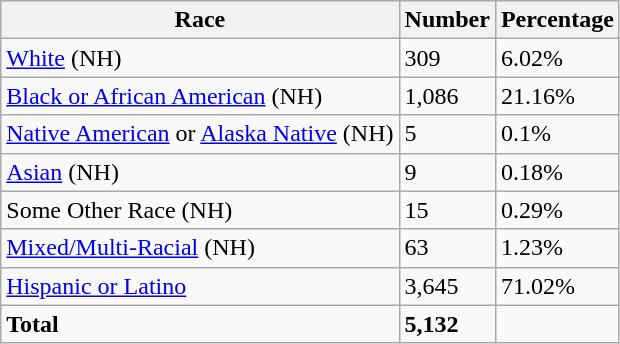<table class="wikitable">
<tr>
<th>Race</th>
<th>Number</th>
<th>Percentage</th>
</tr>
<tr>
<td><a href='#'>White</a> (NH)</td>
<td>309</td>
<td>6.02%</td>
</tr>
<tr>
<td><a href='#'>Black or African American</a> (NH)</td>
<td>1,086</td>
<td>21.16%</td>
</tr>
<tr>
<td><a href='#'>Native American</a> or <a href='#'>Alaska Native</a> (NH)</td>
<td>5</td>
<td>0.1%</td>
</tr>
<tr>
<td><a href='#'>Asian</a> (NH)</td>
<td>9</td>
<td>0.18%</td>
</tr>
<tr>
<td>Some Other Race (NH)</td>
<td>15</td>
<td>0.29%</td>
</tr>
<tr>
<td><a href='#'>Mixed/Multi-Racial</a> (NH)</td>
<td>63</td>
<td>1.23%</td>
</tr>
<tr>
<td><a href='#'>Hispanic or Latino</a></td>
<td>3,645</td>
<td>71.02%</td>
</tr>
<tr>
<td><strong>Total</strong></td>
<td><strong>5,132</strong></td>
<td></td>
</tr>
</table>
